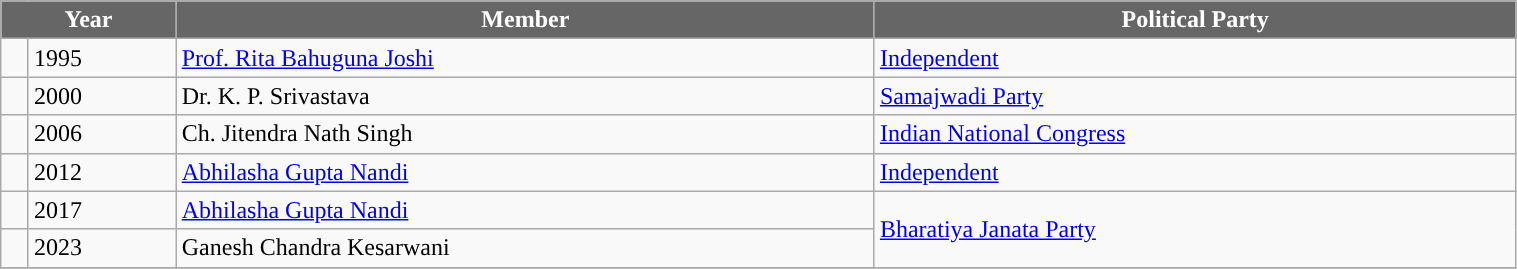<table class="wikitable" width=80%>
<tr>
<th style="background-color:#666666; color:white" colspan="2">Year</th>
<th style="background-color:#666666; color:white">Member</th>
<th style="background-color:#666666; color:white">Political Party</th>
</tr>
<tr>
<td style="background-color: "></td>
<td>1995</td>
<td><a href='#'>Prof. Rita Bahuguna Joshi</a></td>
<td><a href='#'>Independent</a></td>
</tr>
<tr>
<td style="background-color: "></td>
<td>2000</td>
<td>Dr. K. P. Srivastava</td>
<td><a href='#'>Samajwadi Party</a></td>
</tr>
<tr>
<td style="background-color: "></td>
<td>2006</td>
<td>Ch. Jitendra Nath Singh</td>
<td><a href='#'>Indian National Congress</a></td>
</tr>
<tr>
<td style="background-color: "></td>
<td>2012</td>
<td><a href='#'>Abhilasha Gupta Nandi</a></td>
<td><a href='#'>Independent</a></td>
</tr>
<tr>
<td style="background-color: "></td>
<td>2017</td>
<td><a href='#'>Abhilasha Gupta Nandi</a></td>
<td rowspan=2><a href='#'>Bharatiya Janata Party</a></td>
</tr>
<tr>
<td style="background-color: "></td>
<td>2023</td>
<td>Ganesh Chandra Kesarwani</td>
</tr>
<tr>
</tr>
</table>
